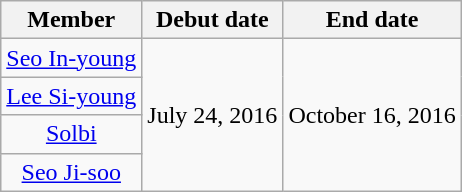<table class="wikitable" style="text-align:center;">
<tr>
<th>Member</th>
<th>Debut date</th>
<th>End date</th>
</tr>
<tr>
<td><a href='#'>Seo In-young</a></td>
<td rowspan=4>July 24, 2016</td>
<td rowspan=4>October 16, 2016</td>
</tr>
<tr>
<td><a href='#'>Lee Si-young</a></td>
</tr>
<tr>
<td><a href='#'>Solbi</a></td>
</tr>
<tr>
<td><a href='#'>Seo Ji-soo</a></td>
</tr>
</table>
